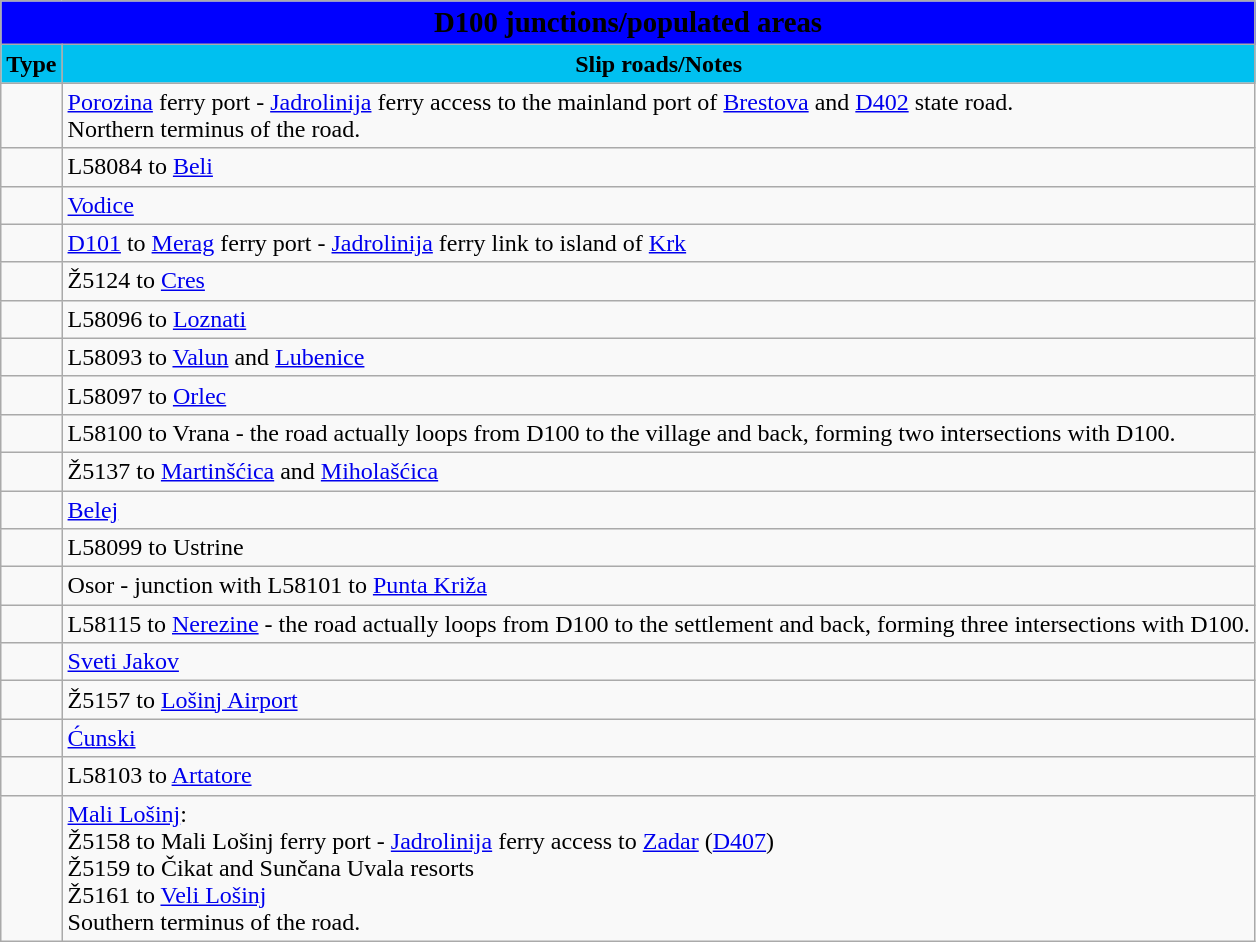<table class="wikitable">
<tr>
<td colspan=2 bgcolor=blue align=center style=margin-top:15><span><big><strong>D100 junctions/populated areas</strong></big></span></td>
</tr>
<tr>
<td align=center bgcolor=00c0f0><strong>Type</strong></td>
<td align=center bgcolor=00c0f0><strong>Slip roads/Notes</strong></td>
</tr>
<tr>
<td></td>
<td><a href='#'>Porozina</a> ferry port - <a href='#'>Jadrolinija</a> ferry access to the mainland port of <a href='#'>Brestova</a> and <a href='#'>D402</a> state road.<br>Northern terminus of the road.</td>
</tr>
<tr>
<td></td>
<td>L58084 to <a href='#'>Beli</a></td>
</tr>
<tr>
<td></td>
<td><a href='#'>Vodice</a></td>
</tr>
<tr>
<td></td>
<td> <a href='#'>D101</a> to <a href='#'>Merag</a> ferry port - <a href='#'>Jadrolinija</a> ferry link to island of <a href='#'>Krk</a></td>
</tr>
<tr>
<td></td>
<td>Ž5124 to <a href='#'>Cres</a></td>
</tr>
<tr>
<td></td>
<td>L58096 to <a href='#'>Loznati</a></td>
</tr>
<tr>
<td></td>
<td>L58093 to <a href='#'>Valun</a> and <a href='#'>Lubenice</a></td>
</tr>
<tr>
<td></td>
<td>L58097 to <a href='#'>Orlec</a></td>
</tr>
<tr>
<td></td>
<td>L58100 to Vrana - the road actually loops from D100 to the village and back, forming two intersections with D100.</td>
</tr>
<tr>
<td></td>
<td>Ž5137 to <a href='#'>Martinšćica</a> and <a href='#'>Miholašćica</a></td>
</tr>
<tr>
<td></td>
<td><a href='#'>Belej</a></td>
</tr>
<tr>
<td></td>
<td>L58099 to Ustrine</td>
</tr>
<tr>
<td></td>
<td>Osor - junction with L58101 to <a href='#'>Punta Križa</a></td>
</tr>
<tr>
<td></td>
<td>L58115 to <a href='#'>Nerezine</a> - the road actually loops from D100 to the settlement and back, forming three intersections with D100.</td>
</tr>
<tr>
<td></td>
<td><a href='#'>Sveti Jakov</a></td>
</tr>
<tr>
<td></td>
<td>Ž5157 to <a href='#'>Lošinj Airport</a></td>
</tr>
<tr>
<td></td>
<td><a href='#'>Ćunski</a></td>
</tr>
<tr>
<td></td>
<td>L58103 to <a href='#'>Artatore</a></td>
</tr>
<tr>
<td></td>
<td><a href='#'>Mali Lošinj</a>:<br>Ž5158 to Mali Lošinj ferry port - <a href='#'>Jadrolinija</a> ferry access to <a href='#'>Zadar</a> (<a href='#'>D407</a>)<br>Ž5159 to Čikat and Sunčana Uvala resorts<br>Ž5161 to <a href='#'>Veli Lošinj</a><br>Southern terminus of the road.</td>
</tr>
</table>
